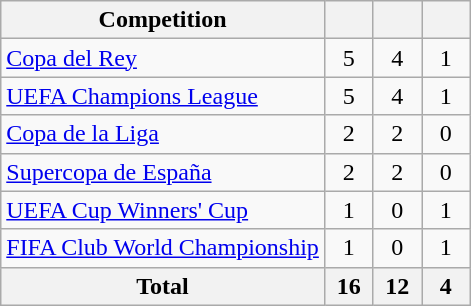<table class="wikitable" style="text-align:center">
<tr>
<th>Competition</th>
<th width=25></th>
<th width=25></th>
<th width=25></th>
</tr>
<tr>
<td align=left><a href='#'>Copa del Rey</a></td>
<td>5</td>
<td>4</td>
<td>1</td>
</tr>
<tr>
<td align=left><a href='#'>UEFA Champions League</a></td>
<td>5</td>
<td>4</td>
<td>1</td>
</tr>
<tr>
<td align=left><a href='#'>Copa de la Liga</a></td>
<td>2</td>
<td>2</td>
<td>0</td>
</tr>
<tr>
<td align=left><a href='#'>Supercopa de España</a></td>
<td>2</td>
<td>2</td>
<td>0</td>
</tr>
<tr>
<td align=left><a href='#'>UEFA Cup Winners' Cup</a></td>
<td>1</td>
<td>0</td>
<td>1</td>
</tr>
<tr>
<td align=left><a href='#'>FIFA Club World Championship</a></td>
<td>1</td>
<td>0</td>
<td>1</td>
</tr>
<tr>
<th align=left>Total</th>
<th>16</th>
<th>12</th>
<th>4</th>
</tr>
</table>
